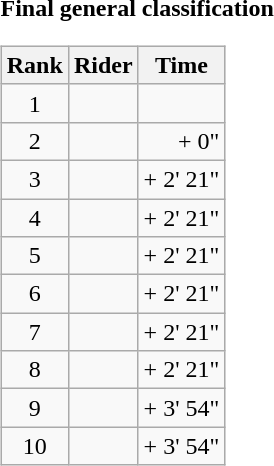<table>
<tr>
<td><strong>Final general classification</strong><br><table class="wikitable">
<tr>
<th scope="col">Rank</th>
<th scope="col">Rider</th>
<th scope="col">Time</th>
</tr>
<tr>
<td style="text-align:center;">1</td>
<td></td>
<td style="text-align:right;"></td>
</tr>
<tr>
<td style="text-align:center;">2</td>
<td></td>
<td style="text-align:right;">+ 0"</td>
</tr>
<tr>
<td style="text-align:center;">3</td>
<td></td>
<td style="text-align:right;">+ 2' 21"</td>
</tr>
<tr>
<td style="text-align:center;">4</td>
<td></td>
<td style="text-align:right;">+ 2' 21"</td>
</tr>
<tr>
<td style="text-align:center;">5</td>
<td></td>
<td style="text-align:right;">+ 2' 21"</td>
</tr>
<tr>
<td style="text-align:center;">6</td>
<td></td>
<td style="text-align:right;">+ 2' 21"</td>
</tr>
<tr>
<td style="text-align:center;">7</td>
<td></td>
<td style="text-align:right;">+ 2' 21"</td>
</tr>
<tr>
<td style="text-align:center;">8</td>
<td></td>
<td style="text-align:right;">+ 2' 21"</td>
</tr>
<tr>
<td style="text-align:center;">9</td>
<td></td>
<td style="text-align:right;">+ 3' 54"</td>
</tr>
<tr>
<td style="text-align:center;">10</td>
<td></td>
<td style="text-align:right;">+ 3' 54"</td>
</tr>
</table>
</td>
</tr>
</table>
